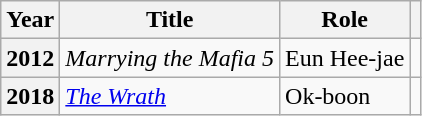<table class="wikitable plainrowheaders sortable">
<tr>
<th scope="col">Year</th>
<th scope="col">Title</th>
<th scope="col">Role</th>
<th scope="col" class="unsortable"></th>
</tr>
<tr>
<th scope="row">2012</th>
<td><em>Marrying the Mafia 5</em></td>
<td>Eun Hee-jae</td>
<td style="text-align:center"></td>
</tr>
<tr>
<th scope="row">2018</th>
<td><em><a href='#'>The Wrath</a></em></td>
<td>Ok-boon</td>
<td style="text-align:center"></td>
</tr>
</table>
